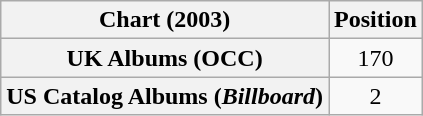<table class="wikitable sortable plainrowheaders" style="text-align:center">
<tr>
<th scope="col">Chart (2003)</th>
<th scope="col">Position</th>
</tr>
<tr>
<th scope="row">UK Albums (OCC)</th>
<td>170</td>
</tr>
<tr>
<th scope="row">US Catalog Albums (<em>Billboard</em>)</th>
<td>2</td>
</tr>
</table>
